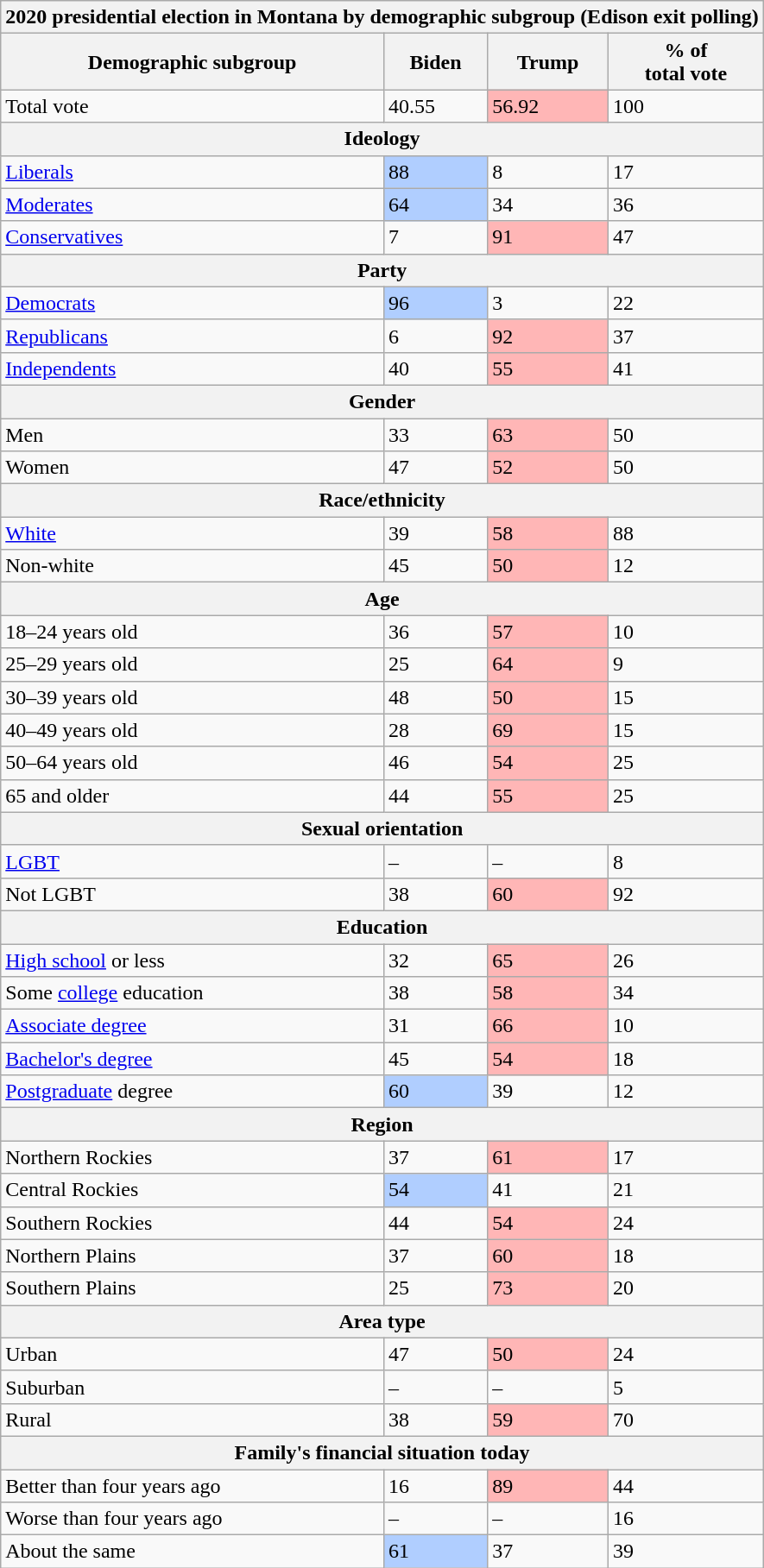<table class="wikitable sortable">
<tr>
<th colspan="4">2020 presidential election in Montana by demographic subgroup (Edison exit polling)</th>
</tr>
<tr>
<th>Demographic subgroup</th>
<th>Biden</th>
<th>Trump</th>
<th>% of<br>total vote</th>
</tr>
<tr>
<td>Total vote</td>
<td>40.55</td>
<td style="text-align:left; background:#ffb6b6;">56.92</td>
<td>100</td>
</tr>
<tr>
<th colspan="4">Ideology</th>
</tr>
<tr>
<td><a href='#'>Liberals</a></td>
<td style="text-align:left; background:#b0ceff;">88</td>
<td>8</td>
<td>17</td>
</tr>
<tr>
<td><a href='#'>Moderates</a></td>
<td style="text-align:left; background:#b0ceff;">64</td>
<td>34</td>
<td>36</td>
</tr>
<tr>
<td><a href='#'>Conservatives</a></td>
<td>7</td>
<td style="text-align:left; background:#ffb6b6;">91</td>
<td>47</td>
</tr>
<tr>
<th colspan="4">Party</th>
</tr>
<tr>
<td><a href='#'>Democrats</a></td>
<td style="text-align:left; background:#b0ceff;">96</td>
<td>3</td>
<td>22</td>
</tr>
<tr>
<td><a href='#'>Republicans</a></td>
<td>6</td>
<td style="text-align:left; background:#ffb6b6;">92</td>
<td>37</td>
</tr>
<tr>
<td><a href='#'>Independents</a></td>
<td>40</td>
<td style="text-align:left; background:#ffb6b6;">55</td>
<td>41</td>
</tr>
<tr>
<th colspan="4">Gender</th>
</tr>
<tr>
<td>Men</td>
<td>33</td>
<td style="text-align:left; background:#ffb6b6;">63</td>
<td>50</td>
</tr>
<tr>
<td>Women</td>
<td>47</td>
<td style="text-align:left; background:#ffb6b6;">52</td>
<td>50</td>
</tr>
<tr>
<th colspan="4">Race/ethnicity</th>
</tr>
<tr>
<td><a href='#'>White</a></td>
<td>39</td>
<td style="text-align:left; background:#ffb6b6;">58</td>
<td>88</td>
</tr>
<tr>
<td>Non-white</td>
<td>45</td>
<td style="text-align:left; background:#ffb6b6;">50</td>
<td>12</td>
</tr>
<tr>
<th colspan="4">Age</th>
</tr>
<tr>
<td>18–24 years old</td>
<td>36</td>
<td style="text-align:left; background:#ffb6b6;">57</td>
<td>10</td>
</tr>
<tr>
<td>25–29 years old</td>
<td>25</td>
<td style="text-align:left; background:#ffb6b6;">64</td>
<td>9</td>
</tr>
<tr>
<td>30–39 years old</td>
<td>48</td>
<td style="text-align:left; background:#ffb6b6;">50</td>
<td>15</td>
</tr>
<tr>
<td>40–49 years old</td>
<td>28</td>
<td style="text-align:left; background:#ffb6b6;">69</td>
<td>15</td>
</tr>
<tr>
<td>50–64 years old</td>
<td>46</td>
<td style="text-align:left; background:#ffb6b6;">54</td>
<td>25</td>
</tr>
<tr>
<td>65 and older</td>
<td>44</td>
<td style="text-align:left; background:#ffb6b6;">55</td>
<td>25</td>
</tr>
<tr>
<th colspan="4">Sexual orientation</th>
</tr>
<tr>
<td><a href='#'>LGBT</a></td>
<td>–</td>
<td>–</td>
<td>8</td>
</tr>
<tr>
<td>Not LGBT</td>
<td>38</td>
<td style="text-align:left; background:#ffb6b6;">60</td>
<td>92</td>
</tr>
<tr>
<th colspan="4">Education</th>
</tr>
<tr>
<td><a href='#'>High school</a> or less</td>
<td>32</td>
<td style="text-align:left; background:#ffb6b6;">65</td>
<td>26</td>
</tr>
<tr>
<td>Some <a href='#'>college</a> education</td>
<td>38</td>
<td style="text-align:left; background:#ffb6b6;">58</td>
<td>34</td>
</tr>
<tr>
<td><a href='#'>Associate degree</a></td>
<td>31</td>
<td style="text-align:left; background:#ffb6b6;">66</td>
<td>10</td>
</tr>
<tr>
<td><a href='#'>Bachelor's degree</a></td>
<td>45</td>
<td style="text-align:left; background:#ffb6b6;">54</td>
<td>18</td>
</tr>
<tr>
<td><a href='#'>Postgraduate</a> degree</td>
<td style="text-align:left; background:#b0ceff;">60</td>
<td>39</td>
<td>12</td>
</tr>
<tr>
<th colspan="4">Region</th>
</tr>
<tr>
<td>Northern Rockies</td>
<td>37</td>
<td style="text-align:left; background:#ffb6b6;">61</td>
<td>17</td>
</tr>
<tr>
<td>Central Rockies</td>
<td style="text-align:left; background:#b0ceff;">54</td>
<td>41</td>
<td>21</td>
</tr>
<tr>
<td>Southern Rockies</td>
<td>44</td>
<td style="text-align:left; background:#ffb6b6;">54</td>
<td>24</td>
</tr>
<tr>
<td>Northern Plains</td>
<td>37</td>
<td style="text-align:left; background:#ffb6b6;">60</td>
<td>18</td>
</tr>
<tr>
<td>Southern Plains</td>
<td>25</td>
<td style="text-align:left; background:#ffb6b6;">73</td>
<td>20</td>
</tr>
<tr>
<th colspan="4">Area type</th>
</tr>
<tr>
<td>Urban</td>
<td>47</td>
<td style="text-align:left; background:#ffb6b6;">50</td>
<td>24</td>
</tr>
<tr>
<td>Suburban</td>
<td>–</td>
<td>–</td>
<td>5</td>
</tr>
<tr>
<td>Rural</td>
<td>38</td>
<td style="text-align:left; background:#ffb6b6;">59</td>
<td>70</td>
</tr>
<tr>
<th colspan="4">Family's financial situation today</th>
</tr>
<tr>
<td>Better than four years ago</td>
<td>16</td>
<td style="text-align:left; background:#ffb6b6;">89</td>
<td>44</td>
</tr>
<tr>
<td>Worse than four years ago</td>
<td>–</td>
<td>–</td>
<td>16</td>
</tr>
<tr>
<td>About the same</td>
<td style="text-align:left; background:#b0ceff;">61</td>
<td>37</td>
<td>39</td>
</tr>
</table>
